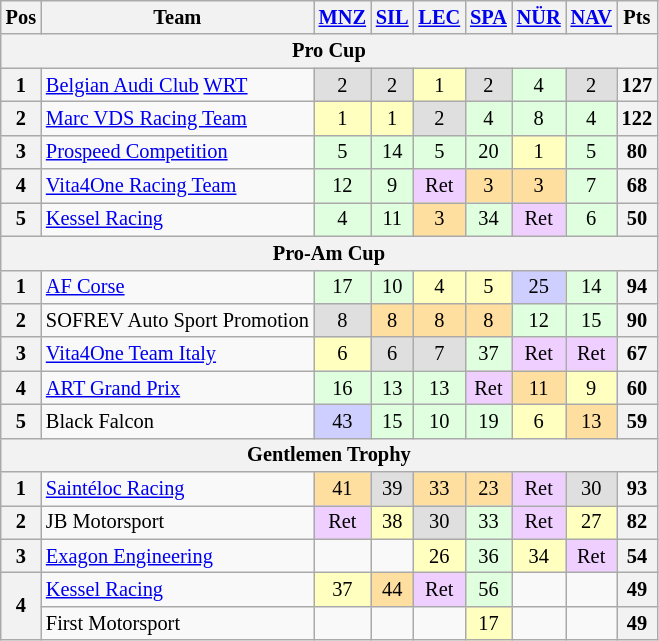<table class="wikitable" style="font-size: 85%; text-align: center;">
<tr valign="top">
<th valign="middle">Pos</th>
<th valign="middle">Team</th>
<th><a href='#'>MNZ</a><br></th>
<th><a href='#'>SIL</a><br></th>
<th><a href='#'>LEC</a><br></th>
<th><a href='#'>SPA</a><br></th>
<th><a href='#'>NÜR</a><br></th>
<th><a href='#'>NAV</a><br></th>
<th valign="middle">Pts</th>
</tr>
<tr>
<th colspan=9>Pro Cup</th>
</tr>
<tr>
<th>1</th>
<td align=left> <a href='#'>Belgian Audi Club</a> <a href='#'>WRT</a></td>
<td style="background:#DFDFDF;">2</td>
<td style="background:#DFDFDF;">2</td>
<td style="background:#FFFFBF;">1</td>
<td style="background:#DFDFDF;">2</td>
<td style="background:#DFFFDF;">4</td>
<td style="background:#DFDFDF;">2</td>
<th>127</th>
</tr>
<tr>
<th>2</th>
<td align=left> <a href='#'>Marc VDS Racing Team</a></td>
<td style="background:#FFFFBF;">1</td>
<td style="background:#FFFFBF;">1</td>
<td style="background:#DFDFDF;">2</td>
<td style="background:#DFFFDF;">4</td>
<td style="background:#DFFFDF;">8</td>
<td style="background:#DFFFDF;">4</td>
<th>122</th>
</tr>
<tr>
<th>3</th>
<td align=left> <a href='#'>Prospeed Competition</a></td>
<td style="background:#DFFFDF;">5</td>
<td style="background:#DFFFDF;">14</td>
<td style="background:#DFFFDF;">5</td>
<td style="background:#DFFFDF;">20</td>
<td style="background:#FFFFBF;">1</td>
<td style="background:#DFFFDF;">5</td>
<th>80</th>
</tr>
<tr>
<th>4</th>
<td align=left> <a href='#'>Vita4One Racing Team</a></td>
<td style="background:#DFFFDF;">12</td>
<td style="background:#DFFFDF;">9</td>
<td style="background:#EFCFFF;">Ret</td>
<td style="background:#FFDF9F;">3</td>
<td style="background:#FFDF9F;">3</td>
<td style="background:#DFFFDF;">7</td>
<th>68</th>
</tr>
<tr>
<th>5</th>
<td align=left> <a href='#'>Kessel Racing</a></td>
<td style="background:#DFFFDF;">4</td>
<td style="background:#DFFFDF;">11</td>
<td style="background:#FFDF9F;">3</td>
<td style="background:#DFFFDF;">34</td>
<td style="background:#EFCFFF;">Ret</td>
<td style="background:#DFFFDF;">6</td>
<th>50</th>
</tr>
<tr>
<th colspan=9>Pro-Am Cup</th>
</tr>
<tr>
<th>1</th>
<td align=left> <a href='#'>AF Corse</a></td>
<td style="background:#DFFFDF;">17</td>
<td style="background:#DFFFDF;">10</td>
<td style="background:#FFFFBF;">4</td>
<td style="background:#FFFFBF;">5</td>
<td style="background:#CFCFFF;">25</td>
<td style="background:#DFFFDF;">14</td>
<th>94</th>
</tr>
<tr>
<th>2</th>
<td align=left> SOFREV Auto Sport Promotion</td>
<td style="background:#DFDFDF;">8</td>
<td style="background:#FFDF9F;">8</td>
<td style="background:#FFDF9F;">8</td>
<td style="background:#FFDF9F;">8</td>
<td style="background:#DFFFDF;">12</td>
<td style="background:#DFFFDF;">15</td>
<th>90</th>
</tr>
<tr>
<th>3</th>
<td align=left> <a href='#'>Vita4One Team Italy</a></td>
<td style="background:#FFFFBF;">6</td>
<td style="background:#DFDFDF;">6</td>
<td style="background:#DFDFDF;">7</td>
<td style="background:#DFFFDF;">37</td>
<td style="background:#EFCFFF;">Ret</td>
<td style="background:#EFCFFF;">Ret</td>
<th>67</th>
</tr>
<tr>
<th>4</th>
<td align=left> <a href='#'>ART Grand Prix</a></td>
<td style="background:#DFFFDF;">16</td>
<td style="background:#DFFFDF;">13</td>
<td style="background:#DFFFDF;">13</td>
<td style="background:#EFCFFF;">Ret</td>
<td style="background:#FFDF9F;">11</td>
<td style="background:#FFFFBF;">9</td>
<th>60</th>
</tr>
<tr>
<th>5</th>
<td align=left> Black Falcon</td>
<td style="background:#CFCFFF;">43</td>
<td style="background:#DFFFDF;">15</td>
<td style="background:#DFFFDF;">10</td>
<td style="background:#DFFFDF;">19</td>
<td style="background:#FFFFBF;">6</td>
<td style="background:#FFDF9F;">13</td>
<th>59</th>
</tr>
<tr>
<th colspan=9>Gentlemen Trophy</th>
</tr>
<tr>
<th>1</th>
<td align=left> <a href='#'>Saintéloc Racing</a></td>
<td style="background:#FFDF9F;">41</td>
<td style="background:#DFDFDF;">39</td>
<td style="background:#FFDF9F;">33</td>
<td style="background:#FFDF9F;">23</td>
<td style="background:#EFCFFF;">Ret</td>
<td style="background:#DFDFDF;">30</td>
<th>93</th>
</tr>
<tr>
<th>2</th>
<td align=left> JB Motorsport</td>
<td style="background:#EFCFFF;">Ret</td>
<td style="background:#FFFFBF;">38</td>
<td style="background:#DFDFDF;">30</td>
<td style="background:#DFFFDF;">33</td>
<td style="background:#EFCFFF;">Ret</td>
<td style="background:#FFFFBF;">27</td>
<th>82</th>
</tr>
<tr>
<th>3</th>
<td align=left> <a href='#'>Exagon Engineering</a></td>
<td></td>
<td></td>
<td style="background:#FFFFBF;">26</td>
<td style="background:#DFFFDF;">36</td>
<td style="background:#FFFFBF;">34</td>
<td style="background:#EFCFFF;">Ret</td>
<th>54</th>
</tr>
<tr>
<th rowspan=2>4</th>
<td align=left> <a href='#'>Kessel Racing</a></td>
<td style="background:#FFFFBF;">37</td>
<td style="background:#FFDF9F;">44</td>
<td style="background:#EFCFFF;">Ret</td>
<td style="background:#DFFFDF;">56</td>
<td></td>
<td></td>
<th>49</th>
</tr>
<tr>
<td align=left> First Motorsport</td>
<td></td>
<td></td>
<td></td>
<td style="background:#FFFFBF;">17</td>
<td></td>
<td></td>
<th>49</th>
</tr>
</table>
